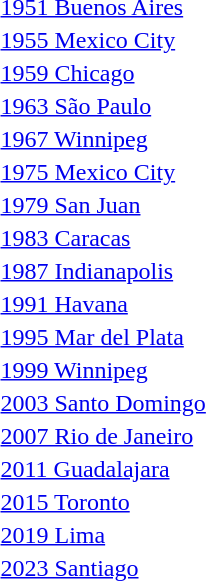<table>
<tr>
<td><a href='#'>1951 Buenos Aires</a></td>
<td></td>
<td></td>
<td></td>
</tr>
<tr>
<td><a href='#'>1955 Mexico City</a></td>
<td></td>
<td></td>
<td></td>
</tr>
<tr>
<td><a href='#'>1959 Chicago</a></td>
<td></td>
<td></td>
<td></td>
</tr>
<tr>
<td><a href='#'>1963 São Paulo</a></td>
<td></td>
<td></td>
<td></td>
</tr>
<tr>
<td><a href='#'>1967 Winnipeg</a></td>
<td></td>
<td></td>
<td></td>
</tr>
<tr>
<td><a href='#'>1975 Mexico City</a></td>
<td></td>
<td></td>
<td></td>
</tr>
<tr>
<td><a href='#'>1979 San Juan</a></td>
<td></td>
<td></td>
<td></td>
</tr>
<tr>
<td><a href='#'>1983 Caracas</a></td>
<td></td>
<td></td>
<td></td>
</tr>
<tr>
<td rowspan=2><a href='#'>1987 Indianapolis</a></td>
<td rowspan=2></td>
<td rowspan=2></td>
<td></td>
</tr>
<tr>
<td></td>
</tr>
<tr>
<td rowspan=2><a href='#'>1991 Havana</a></td>
<td rowspan=2></td>
<td rowspan=2></td>
<td></td>
</tr>
<tr>
<td></td>
</tr>
<tr>
<td rowspan=2><a href='#'>1995 Mar del Plata</a></td>
<td rowspan=2></td>
<td rowspan=2></td>
<td></td>
</tr>
<tr>
<td></td>
</tr>
<tr>
<td rowspan=2><a href='#'>1999 Winnipeg</a></td>
<td rowspan=2></td>
<td rowspan=2></td>
<td></td>
</tr>
<tr>
<td></td>
</tr>
<tr>
<td rowspan=2><a href='#'>2003 Santo Domingo</a></td>
<td rowspan=2></td>
<td rowspan=2></td>
<td></td>
</tr>
<tr>
<td></td>
</tr>
<tr>
<td><a href='#'>2007 Rio de Janeiro</a></td>
<td></td>
<td></td>
<td></td>
</tr>
<tr>
<td><a href='#'>2011 Guadalajara</a></td>
<td></td>
<td></td>
<td></td>
</tr>
<tr>
<td><a href='#'>2015 Toronto</a></td>
<td></td>
<td></td>
<td></td>
</tr>
<tr>
<td><a href='#'>2019 Lima</a></td>
<td></td>
<td></td>
<td></td>
</tr>
<tr>
<td><a href='#'>2023 Santiago</a></td>
<td></td>
<td></td>
<td></td>
</tr>
</table>
